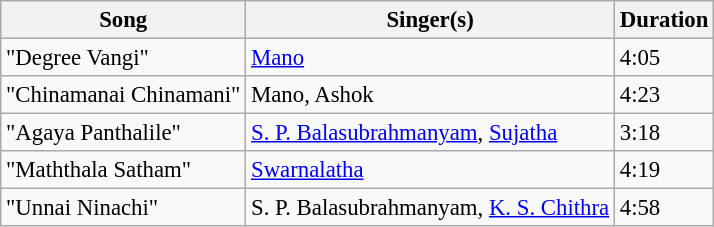<table class="wikitable" style="font-size:95%;">
<tr>
<th>Song</th>
<th>Singer(s)</th>
<th>Duration</th>
</tr>
<tr>
<td>"Degree Vangi"</td>
<td><a href='#'>Mano</a></td>
<td>4:05</td>
</tr>
<tr>
<td>"Chinamanai Chinamani"</td>
<td>Mano, Ashok</td>
<td>4:23</td>
</tr>
<tr>
<td>"Agaya Panthalile"</td>
<td><a href='#'>S. P. Balasubrahmanyam</a>, <a href='#'>Sujatha</a></td>
<td>3:18</td>
</tr>
<tr>
<td>"Maththala Satham"</td>
<td><a href='#'>Swarnalatha</a></td>
<td>4:19</td>
</tr>
<tr>
<td>"Unnai Ninachi"</td>
<td>S. P. Balasubrahmanyam, <a href='#'>K. S. Chithra</a></td>
<td>4:58</td>
</tr>
</table>
